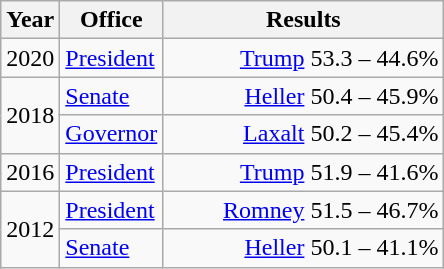<table class=wikitable>
<tr>
<th width="30">Year</th>
<th width="60">Office</th>
<th width="180">Results</th>
</tr>
<tr>
<td>2020</td>
<td><a href='#'>President</a></td>
<td align="right" ><a href='#'>Trump</a> 53.3 – 44.6%</td>
</tr>
<tr>
<td rowspan="2">2018</td>
<td><a href='#'>Senate</a></td>
<td align="right" ><a href='#'>Heller</a> 50.4 – 45.9%</td>
</tr>
<tr>
<td><a href='#'>Governor</a></td>
<td align="right" ><a href='#'>Laxalt</a> 50.2 – 45.4%</td>
</tr>
<tr>
<td>2016</td>
<td><a href='#'>President</a></td>
<td align="right" ><a href='#'>Trump</a> 51.9 – 41.6%</td>
</tr>
<tr>
<td rowspan="2">2012</td>
<td><a href='#'>President</a></td>
<td align="right" ><a href='#'>Romney</a> 51.5 – 46.7%</td>
</tr>
<tr>
<td><a href='#'>Senate</a></td>
<td align="right" ><a href='#'>Heller</a> 50.1 – 41.1%</td>
</tr>
</table>
